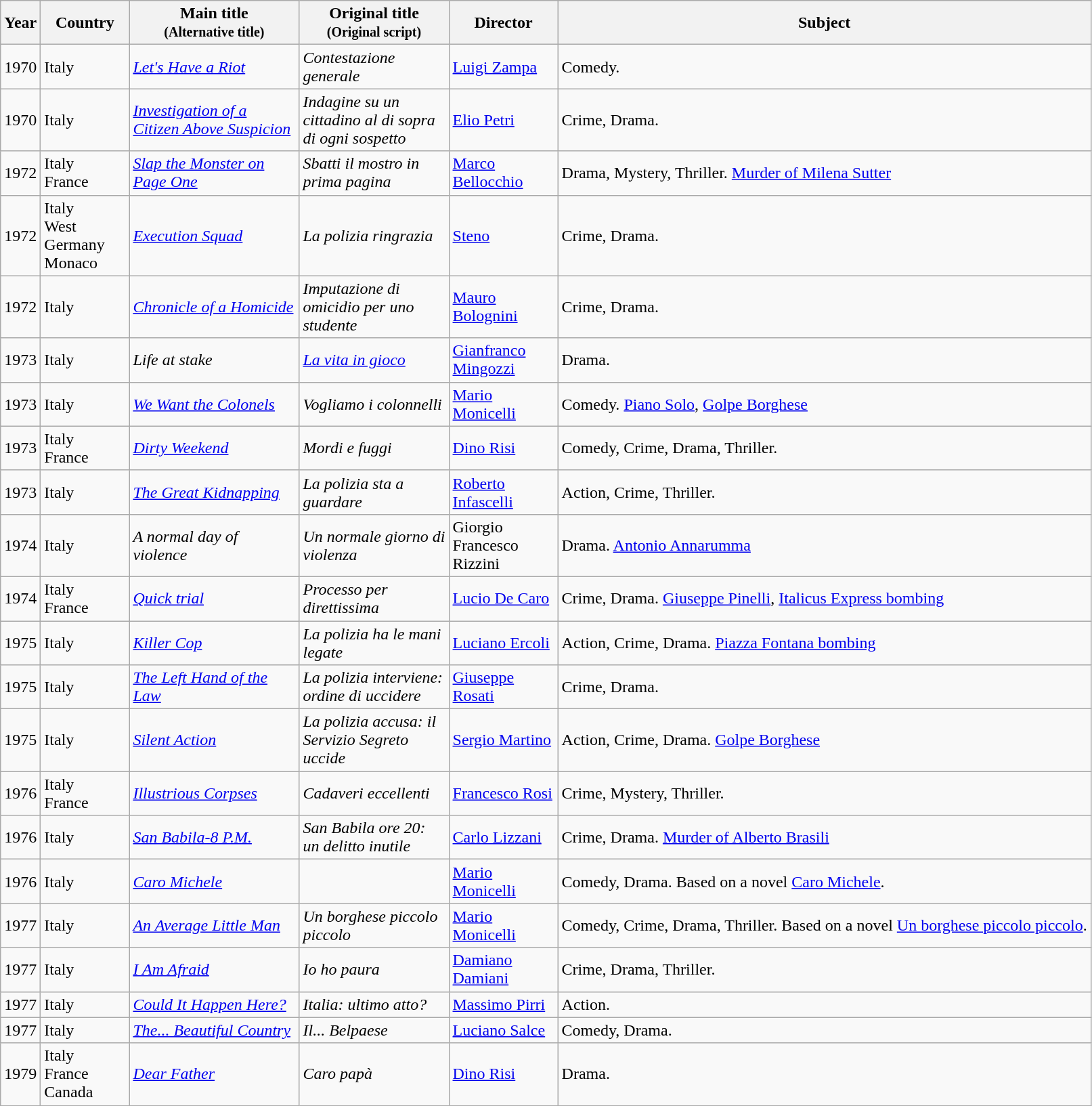<table class="wikitable sortable">
<tr>
<th>Year</th>
<th width= 80>Country</th>
<th class="unsortable" style="width:160px;">Main title<br><small>(Alternative title)</small></th>
<th class="unsortable" style="width:140px;">Original title<br><small>(Original script)</small></th>
<th width=100>Director</th>
<th class="unsortable">Subject</th>
</tr>
<tr>
<td>1970</td>
<td>Italy</td>
<td><em><a href='#'>Let's Have a Riot</a></em></td>
<td><em>Contestazione generale</em></td>
<td><a href='#'>Luigi Zampa</a></td>
<td>Comedy.</td>
</tr>
<tr>
<td>1970</td>
<td>Italy</td>
<td><em><a href='#'>Investigation of a Citizen Above Suspicion</a></em></td>
<td><em>Indagine su un cittadino al di sopra di ogni sospetto</em></td>
<td><a href='#'>Elio Petri</a></td>
<td>Crime, Drama.</td>
</tr>
<tr>
<td>1972</td>
<td>Italy<br>France</td>
<td><em><a href='#'>Slap the Monster on Page One</a></em></td>
<td><em>Sbatti il mostro in prima pagina</em></td>
<td><a href='#'>Marco Bellocchio</a></td>
<td>Drama, Mystery, Thriller. <a href='#'>Murder of Milena Sutter</a></td>
</tr>
<tr>
<td>1972</td>
<td>Italy<br>West Germany<br>Monaco</td>
<td><em><a href='#'>Execution Squad</a></em></td>
<td><em>La polizia ringrazia</em></td>
<td><a href='#'>Steno</a></td>
<td>Crime, Drama.</td>
</tr>
<tr>
<td>1972</td>
<td>Italy</td>
<td><em><a href='#'>Chronicle of a Homicide</a></em></td>
<td><em>Imputazione di omicidio per uno studente</em></td>
<td><a href='#'>Mauro Bolognini</a></td>
<td>Crime, Drama.</td>
</tr>
<tr>
<td>1973</td>
<td>Italy</td>
<td><em>Life at stake</em></td>
<td><em><a href='#'>La vita in gioco</a></em></td>
<td><a href='#'>Gianfranco Mingozzi</a></td>
<td>Drama.</td>
</tr>
<tr>
<td>1973</td>
<td>Italy</td>
<td><em><a href='#'>We Want the Colonels</a></em></td>
<td><em>Vogliamo i colonnelli</em></td>
<td><a href='#'>Mario Monicelli</a></td>
<td>Comedy. <a href='#'>Piano Solo</a>, <a href='#'>Golpe Borghese</a></td>
</tr>
<tr>
<td>1973</td>
<td>Italy<br>France</td>
<td><em><a href='#'>Dirty Weekend</a></em></td>
<td><em>Mordi e fuggi</em></td>
<td><a href='#'>Dino Risi</a></td>
<td>Comedy, Crime, Drama, Thriller.</td>
</tr>
<tr>
<td>1973</td>
<td>Italy</td>
<td><em><a href='#'>The Great Kidnapping</a></em></td>
<td><em>La polizia sta a guardare</em></td>
<td><a href='#'>Roberto Infascelli</a></td>
<td>Action, Crime, Thriller.</td>
</tr>
<tr>
<td>1974</td>
<td>Italy</td>
<td><em>A normal day of violence</em></td>
<td><em>Un normale giorno di violenza</em></td>
<td>Giorgio Francesco Rizzini</td>
<td>Drama. <a href='#'>Antonio Annarumma</a></td>
</tr>
<tr>
<td>1974</td>
<td>Italy<br>France</td>
<td><em><a href='#'>Quick trial</a></em></td>
<td><em>Processo per direttissima</em></td>
<td><a href='#'>Lucio De Caro</a></td>
<td>Crime, Drama. <a href='#'>Giuseppe Pinelli</a>, <a href='#'>Italicus Express bombing</a></td>
</tr>
<tr>
<td>1975</td>
<td>Italy</td>
<td><em><a href='#'>Killer Cop</a></em></td>
<td><em>La polizia ha le mani legate</em></td>
<td><a href='#'>Luciano Ercoli</a></td>
<td>Action, Crime, Drama. <a href='#'>Piazza Fontana bombing</a></td>
</tr>
<tr>
<td>1975</td>
<td>Italy</td>
<td><em><a href='#'>The Left Hand of the Law</a></em></td>
<td><em>La polizia interviene: ordine di uccidere</em></td>
<td><a href='#'>Giuseppe Rosati</a></td>
<td>Crime, Drama.</td>
</tr>
<tr>
<td>1975</td>
<td>Italy</td>
<td><em><a href='#'>Silent Action</a></em></td>
<td><em>La polizia accusa: il Servizio Segreto uccide</em></td>
<td><a href='#'>Sergio Martino</a></td>
<td>Action, Crime, Drama. <a href='#'>Golpe Borghese</a></td>
</tr>
<tr>
<td>1976</td>
<td>Italy<br>France</td>
<td><em><a href='#'>Illustrious Corpses</a></em></td>
<td><em>Cadaveri eccellenti</em></td>
<td><a href='#'>Francesco Rosi</a></td>
<td>Crime, Mystery, Thriller.</td>
</tr>
<tr>
<td>1976</td>
<td>Italy</td>
<td><em><a href='#'>San Babila-8 P.M.</a></em></td>
<td><em>San Babila ore 20: un delitto inutile</em></td>
<td><a href='#'>Carlo Lizzani</a></td>
<td>Crime, Drama. <a href='#'>Murder of Alberto Brasili</a></td>
</tr>
<tr>
<td>1976</td>
<td>Italy</td>
<td><em><a href='#'>Caro Michele</a></em></td>
<td></td>
<td><a href='#'>Mario Monicelli</a></td>
<td>Comedy, Drama. Based on a novel <a href='#'>Caro Michele</a>.</td>
</tr>
<tr>
<td>1977</td>
<td>Italy</td>
<td><em><a href='#'>An Average Little Man</a></em></td>
<td><em>Un borghese piccolo piccolo</em></td>
<td><a href='#'>Mario Monicelli</a></td>
<td>Comedy, Crime, Drama, Thriller. Based on a novel <a href='#'>Un borghese piccolo piccolo</a>.</td>
</tr>
<tr>
<td>1977</td>
<td>Italy</td>
<td><em><a href='#'>I Am Afraid</a></em></td>
<td><em>Io ho paura</em></td>
<td><a href='#'>Damiano Damiani</a></td>
<td>Crime, Drama, Thriller.</td>
</tr>
<tr>
<td>1977</td>
<td>Italy</td>
<td><em><a href='#'>Could It Happen Here?</a></em></td>
<td><em>Italia: ultimo atto?</em></td>
<td><a href='#'>Massimo Pirri</a></td>
<td>Action.</td>
</tr>
<tr>
<td>1977</td>
<td>Italy</td>
<td><em><a href='#'>The... Beautiful Country</a></em></td>
<td><em>Il... Belpaese</em></td>
<td><a href='#'>Luciano Salce</a></td>
<td>Comedy, Drama.</td>
</tr>
<tr>
<td>1979</td>
<td>Italy<br>France<br>Canada</td>
<td><em><a href='#'>Dear Father</a></em></td>
<td><em>Caro papà</em></td>
<td><a href='#'>Dino Risi</a></td>
<td>Drama.</td>
</tr>
</table>
